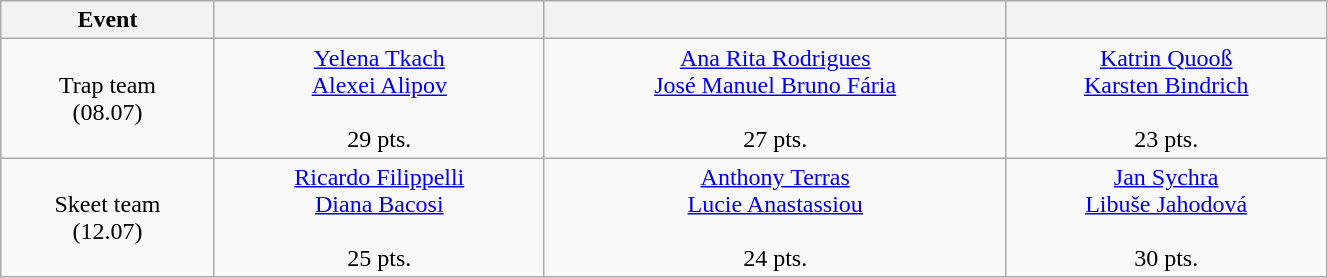<table class="wikitable" width=70% style="font-size:100%; text-align:center;">
<tr>
<th>Event</th>
<th></th>
<th></th>
<th></th>
</tr>
<tr>
<td>Trap team <br> (08.07)</td>
<td><a href='#'>Yelena Tkach</a> <br><a href='#'>Alexei Alipov</a> <br>  <br> 29 pts.</td>
<td><a href='#'>Ana Rita Rodrigues</a> <br><a href='#'>José Manuel Bruno Fária</a> <br>  <br> 27 pts.</td>
<td><a href='#'>Katrin Quooß</a> <br><a href='#'>Karsten Bindrich</a> <br>  <br> 23 pts.</td>
</tr>
<tr>
<td>Skeet team <br> (12.07)</td>
<td><a href='#'>Ricardo Filippelli</a> <br><a href='#'>Diana Bacosi</a> <br>  <br> 25 pts.</td>
<td><a href='#'>Anthony Terras</a> <br><a href='#'>Lucie Anastassiou</a> <br>  <br> 24 pts.</td>
<td><a href='#'>Jan Sychra</a> <br><a href='#'>Libuše Jahodová</a> <br>  <br> 30 pts.</td>
</tr>
</table>
